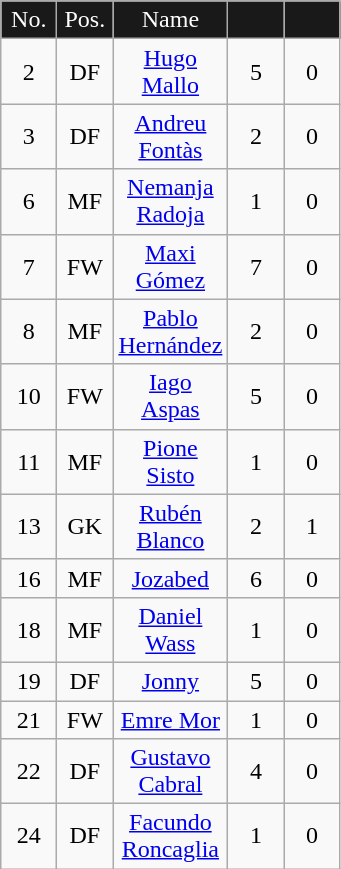<table class="wikitable"  style="text-align:center; font-size:100%; ">
<tr>
<td style="background:#191919; color:white; width:30px;">No.</td>
<td style="background:#191919; color:white; width:30px;">Pos.</td>
<td style="background:#191919; color:white; width:0px;">Name</td>
<td style="background:#191919; color:white; width:30px;"></td>
<td style="background:#191919; color:white; width:30px;"></td>
</tr>
<tr>
<td>2</td>
<td>DF</td>
<td> <a href='#'>Hugo Mallo</a></td>
<td>5</td>
<td>0</td>
</tr>
<tr>
<td>3</td>
<td>DF</td>
<td> <a href='#'>Andreu Fontàs</a></td>
<td>2</td>
<td>0</td>
</tr>
<tr>
<td>6</td>
<td>MF</td>
<td> <a href='#'>Nemanja Radoja</a></td>
<td>1</td>
<td>0</td>
</tr>
<tr>
<td>7</td>
<td>FW</td>
<td> <a href='#'>Maxi Gómez</a></td>
<td>7</td>
<td>0</td>
</tr>
<tr>
<td>8</td>
<td>MF</td>
<td> <a href='#'>Pablo Hernández</a></td>
<td>2</td>
<td>0</td>
</tr>
<tr>
<td>10</td>
<td>FW</td>
<td> <a href='#'>Iago Aspas</a></td>
<td>5</td>
<td>0</td>
</tr>
<tr>
<td>11</td>
<td>MF</td>
<td> <a href='#'>Pione Sisto</a></td>
<td>1</td>
<td>0</td>
</tr>
<tr>
<td>13</td>
<td>GK</td>
<td> <a href='#'>Rubén Blanco</a></td>
<td>2</td>
<td>1</td>
</tr>
<tr>
<td>16</td>
<td>MF</td>
<td> <a href='#'>Jozabed</a></td>
<td>6</td>
<td>0</td>
</tr>
<tr>
<td>18</td>
<td>MF</td>
<td> <a href='#'>Daniel Wass</a></td>
<td>1</td>
<td>0</td>
</tr>
<tr>
<td>19</td>
<td>DF</td>
<td> <a href='#'>Jonny</a></td>
<td>5</td>
<td>0</td>
</tr>
<tr>
<td>21</td>
<td>FW</td>
<td> <a href='#'>Emre Mor</a></td>
<td>1</td>
<td>0</td>
</tr>
<tr>
<td>22</td>
<td>DF</td>
<td> <a href='#'>Gustavo Cabral</a></td>
<td>4</td>
<td>0</td>
</tr>
<tr>
<td>24</td>
<td>DF</td>
<td> <a href='#'>Facundo Roncaglia</a></td>
<td>1</td>
<td>0</td>
</tr>
</table>
